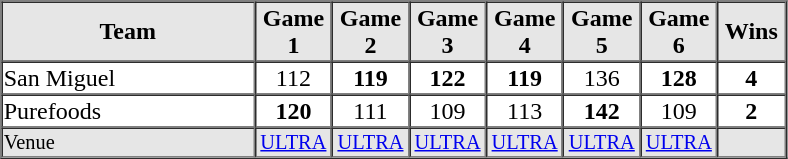<table border="1" cellspacing="0"  style="width:525px; margin:auto;">
<tr style="text-align:center; background:#e6e6e6;">
<th style="text-align:center; width:30%;">Team</th>
<th width=8%>Game 1</th>
<th width=8%>Game 2</th>
<th width=8%>Game 3</th>
<th width=8%>Game 4</th>
<th width=8%>Game 5</th>
<th width=8%>Game 6</th>
<th width=8%>Wins</th>
</tr>
<tr style="text-align:center;">
<td align=left>San Miguel</td>
<td>112</td>
<td><strong>119</strong></td>
<td><strong>122</strong></td>
<td><strong>119</strong></td>
<td>136</td>
<td><strong>128</strong></td>
<td><strong>4</strong></td>
</tr>
<tr style="text-align:center;">
<td align=left>Purefoods</td>
<td><strong>120</strong></td>
<td>111</td>
<td>109</td>
<td>113</td>
<td><strong>142</strong></td>
<td>109</td>
<td><strong>2</strong></td>
</tr>
<tr style="text-align:center; font-size:85%; background:#e6e6e6;">
<td align=left>Venue</td>
<td><a href='#'>ULTRA</a></td>
<td><a href='#'>ULTRA</a></td>
<td><a href='#'>ULTRA</a></td>
<td><a href='#'>ULTRA</a></td>
<td><a href='#'>ULTRA</a></td>
<td><a href='#'>ULTRA</a></td>
<td></td>
</tr>
</table>
